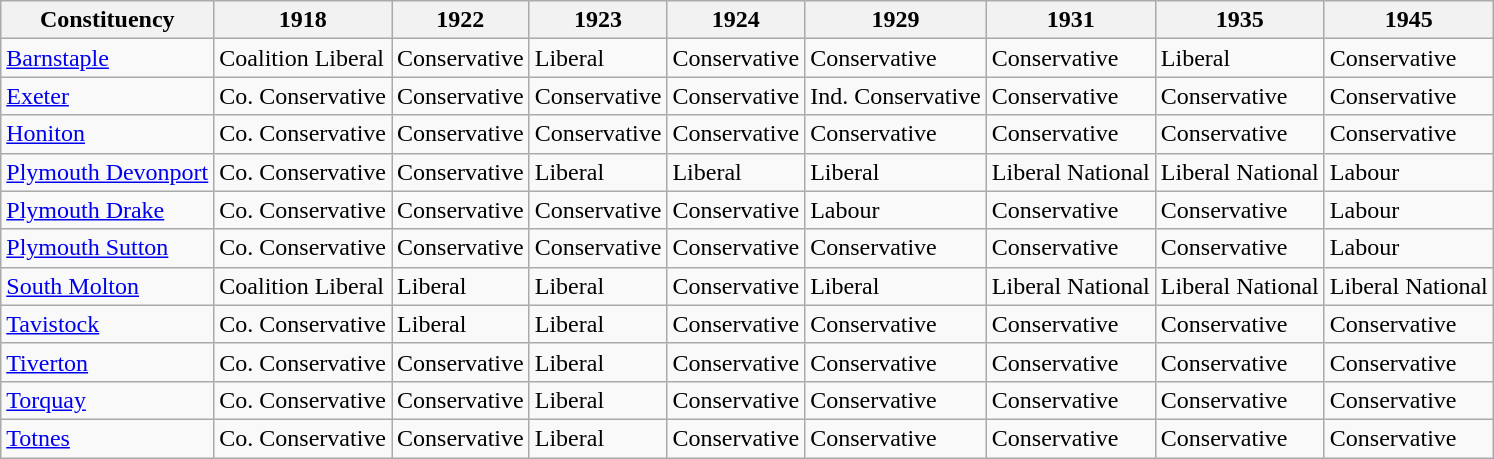<table class="wikitable">
<tr>
<th>Constituency</th>
<th>1918</th>
<th>1922</th>
<th>1923</th>
<th>1924</th>
<th>1929</th>
<th>1931</th>
<th>1935</th>
<th>1945</th>
</tr>
<tr>
<td><a href='#'>Barnstaple</a></td>
<td bgcolor=>Coalition Liberal</td>
<td bgcolor=>Conservative</td>
<td bgcolor=>Liberal</td>
<td bgcolor=>Conservative</td>
<td bgcolor=>Conservative</td>
<td bgcolor=>Conservative</td>
<td bgcolor=>Liberal</td>
<td bgcolor=>Conservative</td>
</tr>
<tr>
<td><a href='#'>Exeter</a></td>
<td bgcolor=>Co. Conservative</td>
<td bgcolor=>Conservative</td>
<td bgcolor=>Conservative</td>
<td bgcolor=>Conservative</td>
<td bgcolor=>Ind. Conservative</td>
<td bgcolor=>Conservative</td>
<td bgcolor=>Conservative</td>
<td bgcolor=>Conservative</td>
</tr>
<tr>
<td><a href='#'>Honiton</a></td>
<td bgcolor=>Co. Conservative</td>
<td bgcolor=>Conservative</td>
<td bgcolor=>Conservative</td>
<td bgcolor=>Conservative</td>
<td bgcolor=>Conservative</td>
<td bgcolor=>Conservative</td>
<td bgcolor=>Conservative</td>
<td bgcolor=>Conservative</td>
</tr>
<tr>
<td><a href='#'>Plymouth Devonport</a></td>
<td bgcolor=>Co. Conservative</td>
<td bgcolor=>Conservative</td>
<td bgcolor=>Liberal</td>
<td bgcolor=>Liberal</td>
<td bgcolor=>Liberal</td>
<td bgcolor=>Liberal National</td>
<td bgcolor=>Liberal National</td>
<td bgcolor=>Labour</td>
</tr>
<tr>
<td><a href='#'>Plymouth Drake</a></td>
<td bgcolor=>Co. Conservative</td>
<td bgcolor=>Conservative</td>
<td bgcolor=>Conservative</td>
<td bgcolor=>Conservative</td>
<td bgcolor=>Labour</td>
<td bgcolor=>Conservative</td>
<td bgcolor=>Conservative</td>
<td bgcolor=>Labour</td>
</tr>
<tr>
<td><a href='#'>Plymouth Sutton</a></td>
<td bgcolor=>Co. Conservative</td>
<td bgcolor=>Conservative</td>
<td bgcolor=>Conservative</td>
<td bgcolor=>Conservative</td>
<td bgcolor=>Conservative</td>
<td bgcolor=>Conservative</td>
<td bgcolor=>Conservative</td>
<td bgcolor=>Labour</td>
</tr>
<tr>
<td><a href='#'>South Molton</a></td>
<td bgcolor=>Coalition Liberal</td>
<td bgcolor=>Liberal</td>
<td bgcolor=>Liberal</td>
<td bgcolor=>Conservative</td>
<td bgcolor=>Liberal</td>
<td bgcolor=>Liberal National</td>
<td bgcolor=>Liberal National</td>
<td bgcolor=>Liberal National</td>
</tr>
<tr>
<td><a href='#'>Tavistock</a></td>
<td bgcolor=>Co. Conservative</td>
<td bgcolor=>Liberal</td>
<td bgcolor=>Liberal</td>
<td bgcolor=>Conservative</td>
<td bgcolor=>Conservative</td>
<td bgcolor=>Conservative</td>
<td bgcolor=>Conservative</td>
<td bgcolor=>Conservative</td>
</tr>
<tr>
<td><a href='#'>Tiverton</a></td>
<td bgcolor=>Co. Conservative</td>
<td bgcolor=>Conservative</td>
<td bgcolor=>Liberal</td>
<td bgcolor=>Conservative</td>
<td bgcolor=>Conservative</td>
<td bgcolor=>Conservative</td>
<td bgcolor=>Conservative</td>
<td bgcolor=>Conservative</td>
</tr>
<tr>
<td><a href='#'>Torquay</a></td>
<td bgcolor=>Co. Conservative</td>
<td bgcolor=>Conservative</td>
<td bgcolor=>Liberal</td>
<td bgcolor=>Conservative</td>
<td bgcolor=>Conservative</td>
<td bgcolor=>Conservative</td>
<td bgcolor=>Conservative</td>
<td bgcolor=>Conservative</td>
</tr>
<tr>
<td><a href='#'>Totnes</a></td>
<td bgcolor=>Co. Conservative</td>
<td bgcolor=>Conservative</td>
<td bgcolor=>Liberal</td>
<td bgcolor=>Conservative</td>
<td bgcolor=>Conservative</td>
<td bgcolor=>Conservative</td>
<td bgcolor=>Conservative</td>
<td bgcolor=>Conservative</td>
</tr>
</table>
